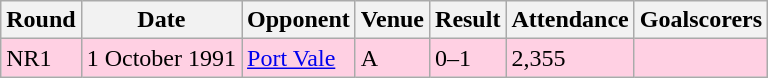<table class="wikitable">
<tr>
<th>Round</th>
<th>Date</th>
<th>Opponent</th>
<th>Venue</th>
<th>Result</th>
<th>Attendance</th>
<th>Goalscorers</th>
</tr>
<tr style="background-color: #ffd0e3;">
<td>NR1</td>
<td>1 October 1991</td>
<td><a href='#'>Port Vale</a></td>
<td>A</td>
<td>0–1</td>
<td>2,355</td>
<td></td>
</tr>
</table>
